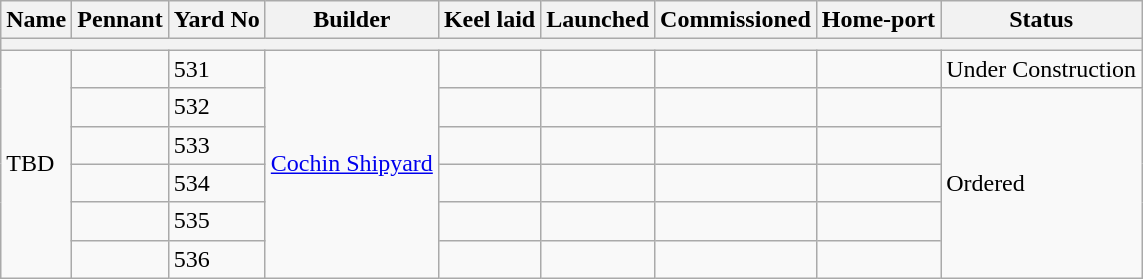<table class="wikitable">
<tr>
<th>Name</th>
<th>Pennant</th>
<th>Yard No</th>
<th>Builder</th>
<th>Keel laid</th>
<th>Launched</th>
<th>Commissioned</th>
<th>Home-port</th>
<th>Status</th>
</tr>
<tr>
<th colspan=9></th>
</tr>
<tr>
<td rowspan='6'>TBD</td>
<td></td>
<td>531</td>
<td rowspan='6'><a href='#'>Cochin Shipyard</a></td>
<td></td>
<td></td>
<td></td>
<td></td>
<td>Under Construction</td>
</tr>
<tr>
<td></td>
<td>532</td>
<td></td>
<td></td>
<td></td>
<td></td>
<td rowspan="5">Ordered</td>
</tr>
<tr>
<td></td>
<td>533</td>
<td></td>
<td></td>
<td></td>
<td></td>
</tr>
<tr>
<td></td>
<td>534</td>
<td></td>
<td></td>
<td></td>
<td></td>
</tr>
<tr>
<td></td>
<td>535</td>
<td></td>
<td></td>
<td></td>
<td></td>
</tr>
<tr>
<td></td>
<td>536</td>
<td></td>
<td></td>
<td></td>
<td></td>
</tr>
</table>
